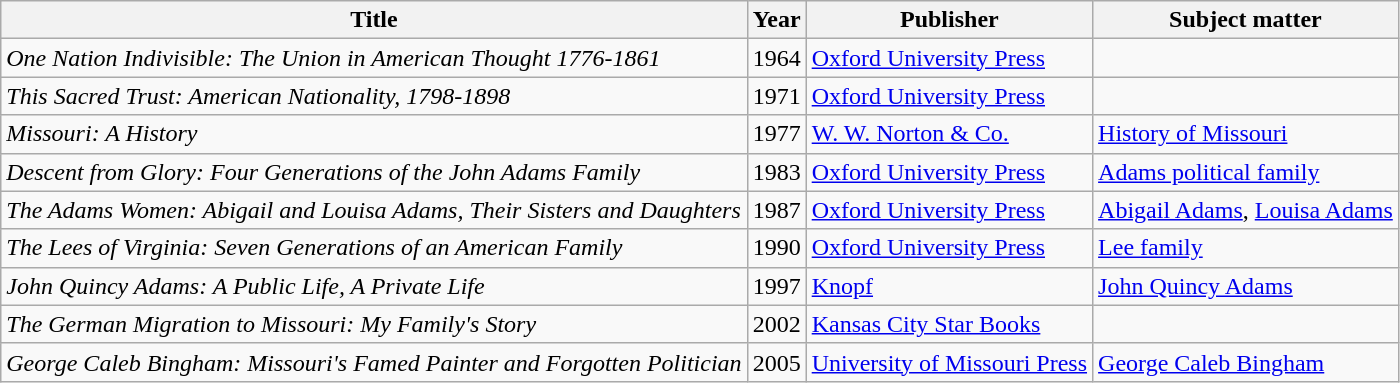<table class="wikitable sortable">
<tr>
<th>Title</th>
<th>Year</th>
<th>Publisher</th>
<th>Subject matter</th>
</tr>
<tr>
<td><em>One Nation Indivisible: The Union in American Thought 1776-1861</em></td>
<td>1964</td>
<td><a href='#'>Oxford University Press</a></td>
<td></td>
</tr>
<tr>
<td><em>This Sacred Trust: American Nationality, 1798-1898</em></td>
<td>1971</td>
<td><a href='#'>Oxford University Press</a></td>
<td></td>
</tr>
<tr>
<td><em>Missouri: A History</em></td>
<td>1977</td>
<td><a href='#'>W. W. Norton & Co.</a></td>
<td><a href='#'>History of Missouri</a></td>
</tr>
<tr>
<td><em>Descent from Glory: Four Generations of the John Adams Family</em></td>
<td>1983</td>
<td><a href='#'>Oxford University Press</a></td>
<td><a href='#'>Adams political family</a></td>
</tr>
<tr>
<td><em>The Adams Women: Abigail and Louisa Adams, Their Sisters and Daughters</em></td>
<td>1987</td>
<td><a href='#'>Oxford University Press</a></td>
<td><a href='#'>Abigail Adams</a>, <a href='#'>Louisa Adams</a></td>
</tr>
<tr>
<td><em>The Lees of Virginia: Seven Generations of an American Family</em></td>
<td>1990</td>
<td><a href='#'>Oxford University Press</a></td>
<td><a href='#'>Lee family</a></td>
</tr>
<tr>
<td><em>John Quincy Adams: A Public Life, A Private Life</em></td>
<td>1997</td>
<td><a href='#'>Knopf</a></td>
<td><a href='#'>John Quincy Adams</a></td>
</tr>
<tr>
<td><em>The German Migration to Missouri: My Family's Story</em></td>
<td>2002</td>
<td><a href='#'>Kansas City Star Books</a></td>
<td></td>
</tr>
<tr>
<td><em>George Caleb Bingham: Missouri's Famed Painter and Forgotten Politician</em></td>
<td>2005</td>
<td><a href='#'>University of Missouri Press</a></td>
<td><a href='#'>George Caleb Bingham</a></td>
</tr>
</table>
